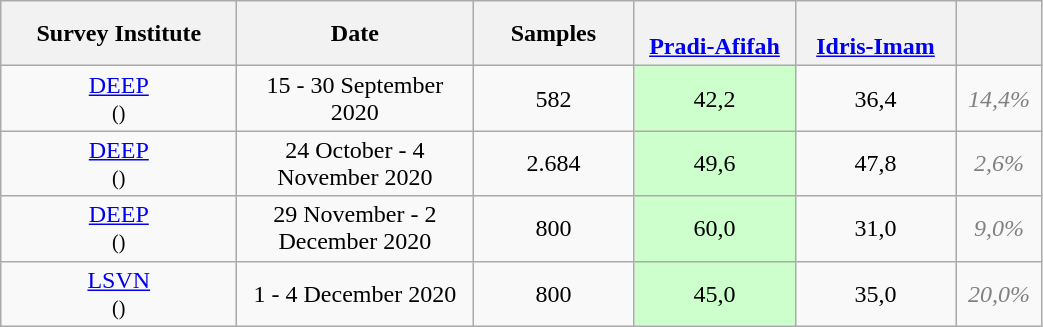<table class="wikitable">
<tr>
<th width=150px>Survey Institute</th>
<th width=150px>Date</th>
<th width=100px>Samples</th>
<th width=100px><br><a href='#'>Pradi-Afifah</a></th>
<th width=100px><br><a href='#'>Idris-Imam</a></th>
<th width=50px></th>
</tr>
<tr>
<td align="center"><a href='#'>DEEP</a><br><small>()</small></td>
<td align="center">15 - 30 September 2020</td>
<td align="center">582</td>
<td style="background:#cfc; text-align:center;">42,2</td>
<td align="center">36,4</td>
<td style="color:#808080; text-align:center;"><em>14,4%</em></td>
</tr>
<tr>
<td align="center"><a href='#'>DEEP</a><br><small>()</small></td>
<td align="center">24 October - 4 November 2020</td>
<td align="center">2.684</td>
<td style="background:#cfc; text-align:center;">49,6</td>
<td align="center">47,8</td>
<td style="color:#808080; text-align:center;"><em>2,6%</em></td>
</tr>
<tr>
<td align="center"><a href='#'>DEEP</a><br><small>()</small></td>
<td align="center">29 November - 2 December 2020</td>
<td align="center">800</td>
<td style="background:#cfc; text-align:center;">60,0</td>
<td align="center">31,0</td>
<td style="color:#808080; text-align:center;"><em>9,0%</em></td>
</tr>
<tr>
<td align="center"><a href='#'>LSVN</a><br><small>()</small></td>
<td align="center">1 - 4 December 2020</td>
<td align="center">800</td>
<td style="background:#cfc; text-align:center;">45,0</td>
<td align="center">35,0</td>
<td style="color:#808080; text-align:center;"><em>20,0%</em></td>
</tr>
</table>
